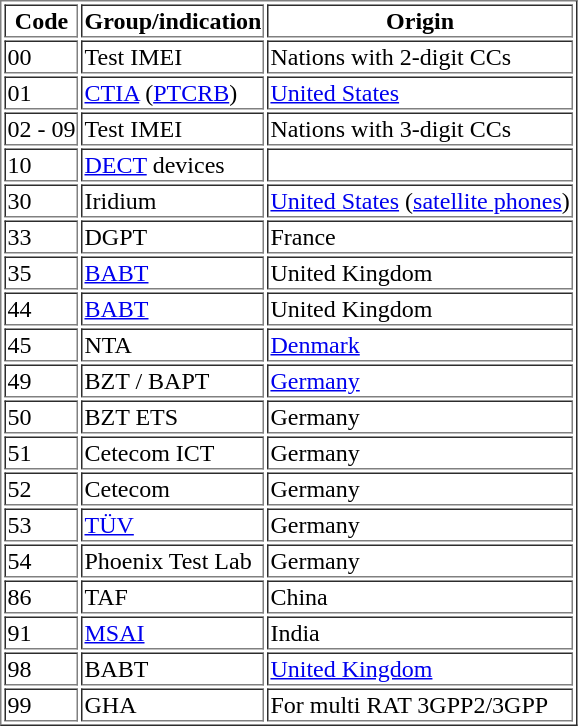<table border>
<tr>
<th>Code</th>
<th>Group/indication</th>
<th>Origin</th>
</tr>
<tr>
<td>00</td>
<td>Test IMEI</td>
<td>Nations with 2-digit CCs</td>
</tr>
<tr>
<td>01</td>
<td><a href='#'>CTIA</a> (<a href='#'>PTCRB</a>)</td>
<td><a href='#'>United States</a></td>
</tr>
<tr>
<td>02 - 09</td>
<td>Test IMEI</td>
<td>Nations with 3-digit CCs</td>
</tr>
<tr>
<td>10</td>
<td><a href='#'>DECT</a> devices</td>
<td></td>
</tr>
<tr>
<td>30</td>
<td>Iridium</td>
<td><a href='#'>United States</a> (<a href='#'>satellite phones</a>)</td>
</tr>
<tr>
<td>33</td>
<td>DGPT</td>
<td>France</td>
</tr>
<tr>
<td>35</td>
<td><a href='#'>BABT</a></td>
<td>United Kingdom</td>
</tr>
<tr>
<td>44</td>
<td><a href='#'>BABT</a></td>
<td>United Kingdom</td>
</tr>
<tr>
<td>45</td>
<td>NTA</td>
<td><a href='#'>Denmark</a></td>
</tr>
<tr>
<td>49</td>
<td>BZT / BAPT</td>
<td><a href='#'>Germany</a></td>
</tr>
<tr>
<td>50</td>
<td>BZT ETS</td>
<td>Germany</td>
</tr>
<tr>
<td>51</td>
<td>Cetecom ICT</td>
<td>Germany</td>
</tr>
<tr>
<td>52</td>
<td>Cetecom</td>
<td>Germany</td>
</tr>
<tr>
<td>53</td>
<td><a href='#'>TÜV</a></td>
<td>Germany</td>
</tr>
<tr>
<td>54</td>
<td>Phoenix Test Lab</td>
<td>Germany</td>
</tr>
<tr>
<td>86</td>
<td>TAF</td>
<td>China</td>
</tr>
<tr>
<td>91</td>
<td><a href='#'>MSAI</a></td>
<td>India</td>
</tr>
<tr>
<td>98</td>
<td>BABT</td>
<td><a href='#'>United Kingdom</a></td>
</tr>
<tr>
<td>99</td>
<td>GHA</td>
<td>For multi RAT 3GPP2/3GPP</td>
</tr>
</table>
